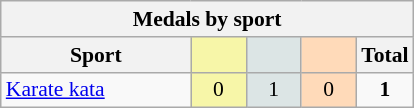<table class="wikitable" style="font-size:90%; text-align:center;">
<tr>
<th colspan="5">Medals by sport</th>
</tr>
<tr>
<th width="120">Sport</th>
<th scope="col" width="30" style="background:#F7F6A8;"></th>
<th scope="col" width="30" style="background:#DCE5E5;"></th>
<th scope="col" width="30" style="background:#FFDAB9;"></th>
<th width="30">Total</th>
</tr>
<tr>
<td align="left"><a href='#'>Karate kata</a></td>
<td style="background:#F7F6A8;">0</td>
<td style="background:#DCE5E5;">1</td>
<td style="background:#FFDAB9;">0</td>
<td><strong>1</strong></td>
</tr>
</table>
